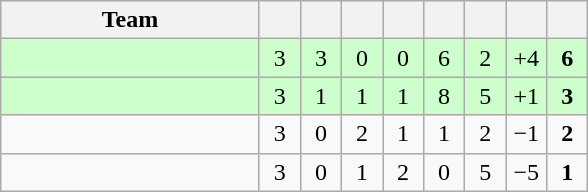<table class="wikitable" style="text-align: center;">
<tr>
<th width="165">Team</th>
<th width="20"></th>
<th width="20"></th>
<th width="20"></th>
<th width="20"></th>
<th width="20"></th>
<th width="20"></th>
<th width="20"></th>
<th width="20"></th>
</tr>
<tr bgcolor=ccffcc>
<td style="text-align:left;"></td>
<td>3</td>
<td>3</td>
<td>0</td>
<td>0</td>
<td>6</td>
<td>2</td>
<td>+4</td>
<td><strong>6</strong></td>
</tr>
<tr bgcolor=ccffcc>
<td style="text-align:left;"></td>
<td>3</td>
<td>1</td>
<td>1</td>
<td>1</td>
<td>8</td>
<td>5</td>
<td>+1</td>
<td><strong>3</strong></td>
</tr>
<tr>
<td style="text-align:left;"></td>
<td>3</td>
<td>0</td>
<td>2</td>
<td>1</td>
<td>1</td>
<td>2</td>
<td>−1</td>
<td><strong>2</strong></td>
</tr>
<tr>
<td style="text-align:left;"></td>
<td>3</td>
<td>0</td>
<td>1</td>
<td>2</td>
<td>0</td>
<td>5</td>
<td>−5</td>
<td><strong>1</strong></td>
</tr>
</table>
